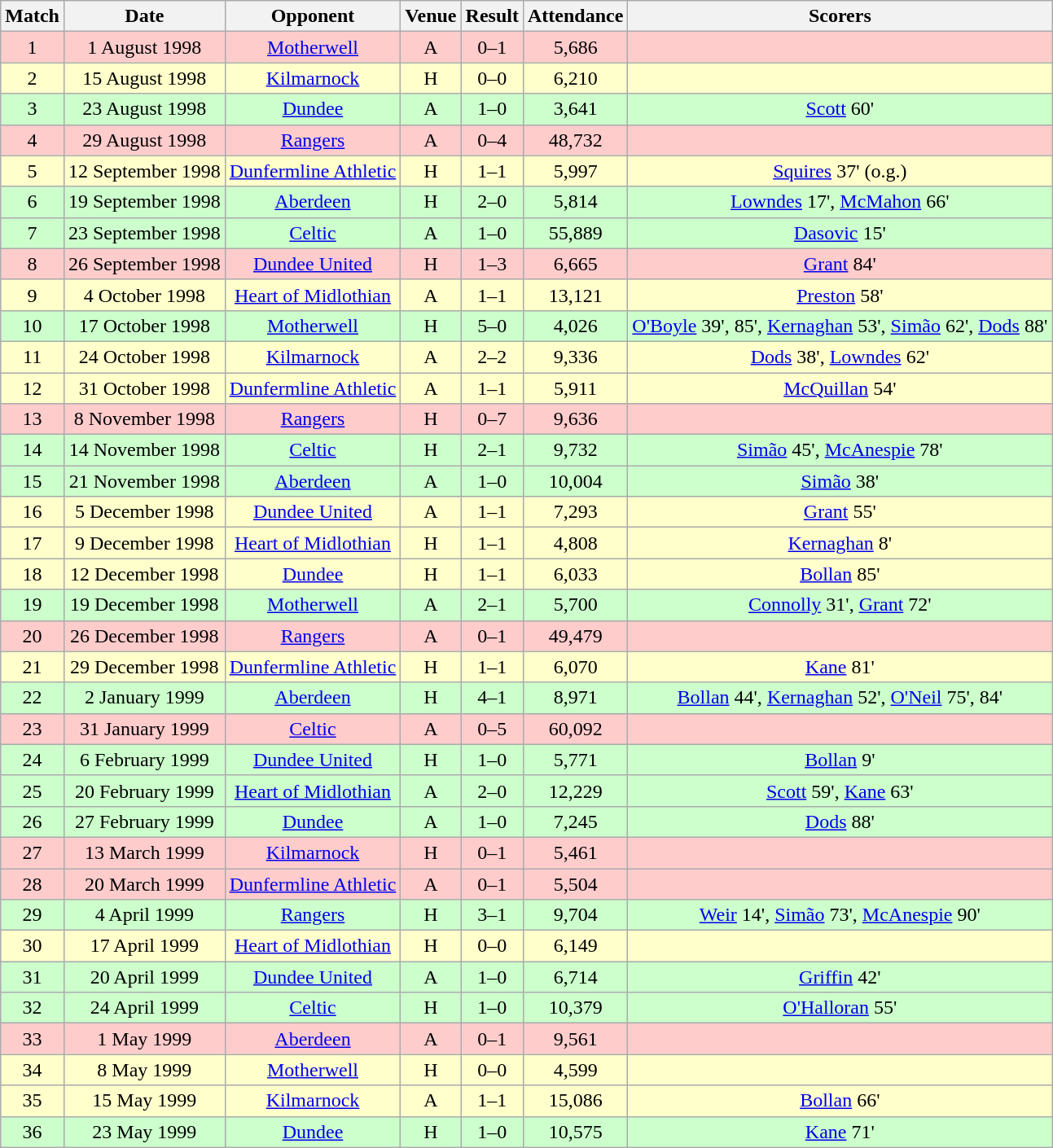<table class="wikitable" style="font-size:100%; text-align:center">
<tr>
<th>Match</th>
<th>Date</th>
<th>Opponent</th>
<th>Venue</th>
<th>Result</th>
<th>Attendance</th>
<th>Scorers</th>
</tr>
<tr style="background: #FFCCCC;">
<td>1</td>
<td>1 August 1998</td>
<td><a href='#'>Motherwell</a></td>
<td>A</td>
<td>0–1</td>
<td>5,686</td>
<td></td>
</tr>
<tr style="background: #FFFFCC;">
<td>2</td>
<td>15 August 1998</td>
<td><a href='#'>Kilmarnock</a></td>
<td>H</td>
<td>0–0</td>
<td>6,210</td>
<td></td>
</tr>
<tr style="background: #CCFFCC;">
<td>3</td>
<td>23 August 1998</td>
<td><a href='#'>Dundee</a></td>
<td>A</td>
<td>1–0</td>
<td>3,641</td>
<td><a href='#'>Scott</a> 60'</td>
</tr>
<tr style="background: #FFCCCC;">
<td>4</td>
<td>29 August 1998</td>
<td><a href='#'>Rangers</a></td>
<td>A</td>
<td>0–4</td>
<td>48,732</td>
<td></td>
</tr>
<tr style="background: #FFFFCC;">
<td>5</td>
<td>12 September 1998</td>
<td><a href='#'>Dunfermline Athletic</a></td>
<td>H</td>
<td>1–1</td>
<td>5,997</td>
<td><a href='#'>Squires</a> 37' (o.g.)</td>
</tr>
<tr style="background: #CCFFCC;">
<td>6</td>
<td>19 September 1998</td>
<td><a href='#'>Aberdeen</a></td>
<td>H</td>
<td>2–0</td>
<td>5,814</td>
<td><a href='#'>Lowndes</a> 17', <a href='#'>McMahon</a> 66'</td>
</tr>
<tr style="background: #CCFFCC;">
<td>7</td>
<td>23 September 1998</td>
<td><a href='#'>Celtic</a></td>
<td>A</td>
<td>1–0</td>
<td>55,889</td>
<td><a href='#'>Dasovic</a> 15'</td>
</tr>
<tr style="background: #FFCCCC;">
<td>8</td>
<td>26 September 1998</td>
<td><a href='#'>Dundee United</a></td>
<td>H</td>
<td>1–3</td>
<td>6,665</td>
<td><a href='#'>Grant</a> 84'</td>
</tr>
<tr style="background: #FFFFCC;">
<td>9</td>
<td>4 October 1998</td>
<td><a href='#'>Heart of Midlothian</a></td>
<td>A</td>
<td>1–1</td>
<td>13,121</td>
<td><a href='#'>Preston</a> 58'</td>
</tr>
<tr style="background: #CCFFCC;">
<td>10</td>
<td>17 October 1998</td>
<td><a href='#'>Motherwell</a></td>
<td>H</td>
<td>5–0</td>
<td>4,026</td>
<td><a href='#'>O'Boyle</a> 39', 85', <a href='#'>Kernaghan</a> 53', <a href='#'>Simão</a> 62', <a href='#'>Dods</a> 88'</td>
</tr>
<tr style="background: #FFFFCC;">
<td>11</td>
<td>24 October 1998</td>
<td><a href='#'>Kilmarnock</a></td>
<td>A</td>
<td>2–2</td>
<td>9,336</td>
<td><a href='#'>Dods</a> 38', <a href='#'>Lowndes</a> 62'</td>
</tr>
<tr style="background: #FFFFCC;">
<td>12</td>
<td>31 October 1998</td>
<td><a href='#'>Dunfermline Athletic</a></td>
<td>A</td>
<td>1–1</td>
<td>5,911</td>
<td><a href='#'>McQuillan</a> 54'</td>
</tr>
<tr style="background: #FFCCCC;">
<td>13</td>
<td>8 November 1998</td>
<td><a href='#'>Rangers</a></td>
<td>H</td>
<td>0–7</td>
<td>9,636</td>
<td></td>
</tr>
<tr style="background: #CCFFCC;">
<td>14</td>
<td>14 November 1998</td>
<td><a href='#'>Celtic</a></td>
<td>H</td>
<td>2–1</td>
<td>9,732</td>
<td><a href='#'>Simão</a> 45', <a href='#'>McAnespie</a> 78'</td>
</tr>
<tr style="background: #CCFFCC;">
<td>15</td>
<td>21 November 1998</td>
<td><a href='#'>Aberdeen</a></td>
<td>A</td>
<td>1–0</td>
<td>10,004</td>
<td><a href='#'>Simão</a> 38'</td>
</tr>
<tr style="background: #FFFFCC;">
<td>16</td>
<td>5 December 1998</td>
<td><a href='#'>Dundee United</a></td>
<td>A</td>
<td>1–1</td>
<td>7,293</td>
<td><a href='#'>Grant</a> 55'</td>
</tr>
<tr style="background: #FFFFCC;">
<td>17</td>
<td>9 December 1998</td>
<td><a href='#'>Heart of Midlothian</a></td>
<td>H</td>
<td>1–1</td>
<td>4,808</td>
<td><a href='#'>Kernaghan</a> 8'</td>
</tr>
<tr style="background: #FFFFCC;">
<td>18</td>
<td>12 December 1998</td>
<td><a href='#'>Dundee</a></td>
<td>H</td>
<td>1–1</td>
<td>6,033</td>
<td><a href='#'>Bollan</a> 85'</td>
</tr>
<tr style="background: #CCFFCC;">
<td>19</td>
<td>19 December 1998</td>
<td><a href='#'>Motherwell</a></td>
<td>A</td>
<td>2–1</td>
<td>5,700</td>
<td><a href='#'>Connolly</a> 31', <a href='#'>Grant</a> 72'</td>
</tr>
<tr style="background: #FFCCCC;">
<td>20</td>
<td>26 December 1998</td>
<td><a href='#'>Rangers</a></td>
<td>A</td>
<td>0–1</td>
<td>49,479</td>
<td></td>
</tr>
<tr style="background: #FFFFCC;">
<td>21</td>
<td>29 December 1998</td>
<td><a href='#'>Dunfermline Athletic</a></td>
<td>H</td>
<td>1–1</td>
<td>6,070</td>
<td><a href='#'>Kane</a> 81'</td>
</tr>
<tr style="background: #CCFFCC;">
<td>22</td>
<td>2 January 1999</td>
<td><a href='#'>Aberdeen</a></td>
<td>H</td>
<td>4–1</td>
<td>8,971</td>
<td><a href='#'>Bollan</a> 44', <a href='#'>Kernaghan</a> 52', <a href='#'>O'Neil</a> 75', 84'</td>
</tr>
<tr style="background: #FFCCCC;">
<td>23</td>
<td>31 January 1999</td>
<td><a href='#'>Celtic</a></td>
<td>A</td>
<td>0–5</td>
<td>60,092</td>
<td></td>
</tr>
<tr style="background: #CCFFCC;">
<td>24</td>
<td>6 February 1999</td>
<td><a href='#'>Dundee United</a></td>
<td>H</td>
<td>1–0</td>
<td>5,771</td>
<td><a href='#'>Bollan</a> 9'</td>
</tr>
<tr style="background: #CCFFCC;">
<td>25</td>
<td>20 February 1999</td>
<td><a href='#'>Heart of Midlothian</a></td>
<td>A</td>
<td>2–0</td>
<td>12,229</td>
<td><a href='#'>Scott</a> 59', <a href='#'>Kane</a> 63'</td>
</tr>
<tr style="background: #CCFFCC;">
<td>26</td>
<td>27 February 1999</td>
<td><a href='#'>Dundee</a></td>
<td>A</td>
<td>1–0</td>
<td>7,245</td>
<td><a href='#'>Dods</a> 88'</td>
</tr>
<tr style="background: #FFCCCC;">
<td>27</td>
<td>13 March 1999</td>
<td><a href='#'>Kilmarnock</a></td>
<td>H</td>
<td>0–1</td>
<td>5,461</td>
<td></td>
</tr>
<tr style="background: #FFCCCC;">
<td>28</td>
<td>20 March 1999</td>
<td><a href='#'>Dunfermline Athletic</a></td>
<td>A</td>
<td>0–1</td>
<td>5,504</td>
<td></td>
</tr>
<tr style="background: #CCFFCC;">
<td>29</td>
<td>4 April 1999</td>
<td><a href='#'>Rangers</a></td>
<td>H</td>
<td>3–1</td>
<td>9,704</td>
<td><a href='#'>Weir</a> 14', <a href='#'>Simão</a> 73', <a href='#'>McAnespie</a> 90'</td>
</tr>
<tr style="background: #FFFFCC;">
<td>30</td>
<td>17 April 1999</td>
<td><a href='#'>Heart of Midlothian</a></td>
<td>H</td>
<td>0–0</td>
<td>6,149</td>
<td></td>
</tr>
<tr style="background: #CCFFCC;">
<td>31</td>
<td>20 April 1999</td>
<td><a href='#'>Dundee United</a></td>
<td>A</td>
<td>1–0</td>
<td>6,714</td>
<td><a href='#'>Griffin</a> 42'</td>
</tr>
<tr style="background: #CCFFCC;">
<td>32</td>
<td>24 April 1999</td>
<td><a href='#'>Celtic</a></td>
<td>H</td>
<td>1–0</td>
<td>10,379</td>
<td><a href='#'>O'Halloran</a> 55'</td>
</tr>
<tr style="background: #FFCCCC;">
<td>33</td>
<td>1 May 1999</td>
<td><a href='#'>Aberdeen</a></td>
<td>A</td>
<td>0–1</td>
<td>9,561</td>
<td></td>
</tr>
<tr style="background: #FFFFCC;">
<td>34</td>
<td>8 May 1999</td>
<td><a href='#'>Motherwell</a></td>
<td>H</td>
<td>0–0</td>
<td>4,599</td>
<td></td>
</tr>
<tr style="background: #FFFFCC;">
<td>35</td>
<td>15 May 1999</td>
<td><a href='#'>Kilmarnock</a></td>
<td>A</td>
<td>1–1</td>
<td>15,086</td>
<td><a href='#'>Bollan</a> 66'</td>
</tr>
<tr style="background: #CCFFCC;">
<td>36</td>
<td>23 May 1999</td>
<td><a href='#'>Dundee</a></td>
<td>H</td>
<td>1–0</td>
<td>10,575</td>
<td><a href='#'>Kane</a> 71'</td>
</tr>
</table>
